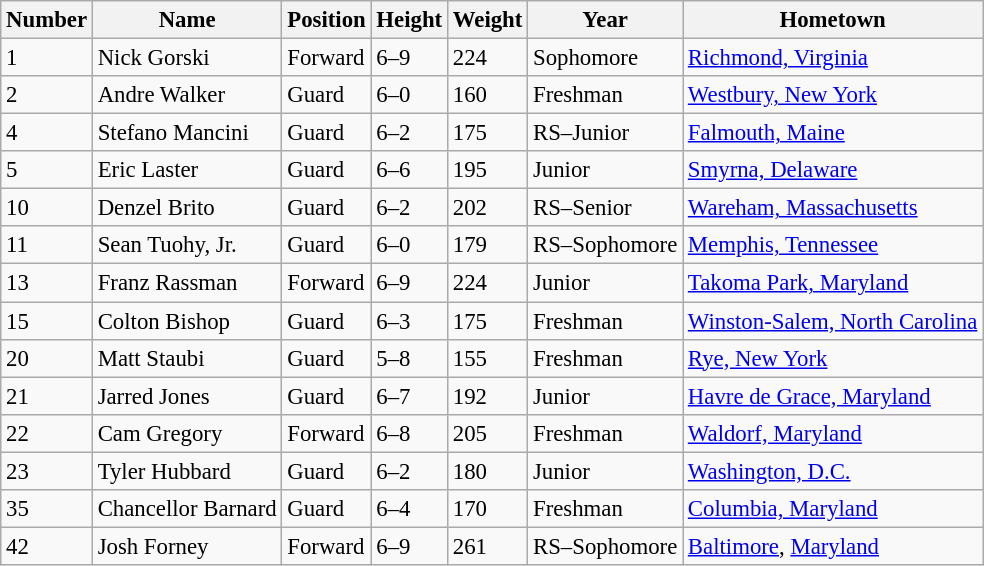<table class="wikitable sortable " style="font-size: 95%;">
<tr>
<th>Number</th>
<th>Name</th>
<th>Position</th>
<th>Height</th>
<th>Weight</th>
<th>Year</th>
<th>Hometown</th>
</tr>
<tr>
<td>1</td>
<td>Nick Gorski</td>
<td>Forward</td>
<td>6–9</td>
<td>224</td>
<td>Sophomore</td>
<td><a href='#'>Richmond, Virginia</a></td>
</tr>
<tr>
<td>2</td>
<td>Andre Walker</td>
<td>Guard</td>
<td>6–0</td>
<td>160</td>
<td>Freshman</td>
<td><a href='#'>Westbury, New York</a></td>
</tr>
<tr>
<td>4</td>
<td>Stefano Mancini</td>
<td>Guard</td>
<td>6–2</td>
<td>175</td>
<td>RS–Junior</td>
<td><a href='#'>Falmouth, Maine</a></td>
</tr>
<tr>
<td>5</td>
<td>Eric Laster</td>
<td>Guard</td>
<td>6–6</td>
<td>195</td>
<td>Junior</td>
<td><a href='#'>Smyrna, Delaware</a></td>
</tr>
<tr>
<td>10</td>
<td>Denzel Brito</td>
<td>Guard</td>
<td>6–2</td>
<td>202</td>
<td>RS–Senior</td>
<td><a href='#'>Wareham, Massachusetts</a></td>
</tr>
<tr>
<td>11</td>
<td>Sean Tuohy, Jr.</td>
<td>Guard</td>
<td>6–0</td>
<td>179</td>
<td>RS–Sophomore</td>
<td><a href='#'>Memphis, Tennessee</a></td>
</tr>
<tr>
<td>13</td>
<td>Franz Rassman</td>
<td>Forward</td>
<td>6–9</td>
<td>224</td>
<td>Junior</td>
<td><a href='#'>Takoma Park, Maryland</a></td>
</tr>
<tr>
<td>15</td>
<td>Colton Bishop</td>
<td>Guard</td>
<td>6–3</td>
<td>175</td>
<td>Freshman</td>
<td><a href='#'>Winston-Salem, North Carolina</a></td>
</tr>
<tr>
<td>20</td>
<td>Matt Staubi</td>
<td>Guard</td>
<td>5–8</td>
<td>155</td>
<td>Freshman</td>
<td><a href='#'>Rye, New York</a></td>
</tr>
<tr>
<td>21</td>
<td>Jarred Jones</td>
<td>Guard</td>
<td>6–7</td>
<td>192</td>
<td>Junior</td>
<td><a href='#'>Havre de Grace, Maryland</a></td>
</tr>
<tr>
<td>22</td>
<td>Cam Gregory</td>
<td>Forward</td>
<td>6–8</td>
<td>205</td>
<td>Freshman</td>
<td><a href='#'>Waldorf, Maryland</a></td>
</tr>
<tr>
<td>23</td>
<td>Tyler Hubbard</td>
<td>Guard</td>
<td>6–2</td>
<td>180</td>
<td>Junior</td>
<td><a href='#'>Washington, D.C.</a></td>
</tr>
<tr>
<td>35</td>
<td>Chancellor Barnard</td>
<td>Guard</td>
<td>6–4</td>
<td>170</td>
<td>Freshman</td>
<td><a href='#'>Columbia, Maryland</a></td>
</tr>
<tr>
<td>42</td>
<td>Josh Forney</td>
<td>Forward</td>
<td>6–9</td>
<td>261</td>
<td>RS–Sophomore</td>
<td><a href='#'>Baltimore</a>, <a href='#'>Maryland</a></td>
</tr>
</table>
